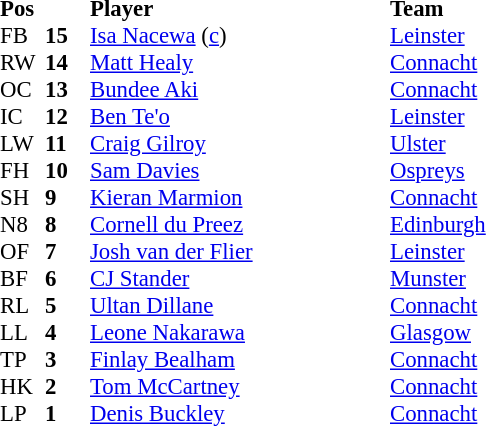<table style="font-size: 95%" cellspacing="0" cellpadding="0">
<tr>
<th width="30" align="left">Pos</th>
<th width="30"></th>
<th style="width:200px;" align="left">Player</th>
<th style="width:150px;" align="left">Team</th>
</tr>
<tr>
<td>FB</td>
<td><strong>15</strong></td>
<td> <a href='#'>Isa Nacewa</a> (<a href='#'>c</a>)</td>
<td> <a href='#'>Leinster</a></td>
</tr>
<tr>
<td>RW</td>
<td><strong>14</strong></td>
<td> <a href='#'>Matt Healy</a></td>
<td> <a href='#'>Connacht</a></td>
</tr>
<tr>
<td>OC</td>
<td><strong>13</strong></td>
<td> <a href='#'>Bundee Aki</a></td>
<td> <a href='#'>Connacht</a></td>
</tr>
<tr>
<td>IC</td>
<td><strong>12</strong></td>
<td> <a href='#'>Ben Te'o</a></td>
<td> <a href='#'>Leinster</a></td>
</tr>
<tr>
<td>LW</td>
<td><strong>11</strong></td>
<td> <a href='#'>Craig Gilroy</a></td>
<td> <a href='#'>Ulster</a></td>
</tr>
<tr>
<td>FH</td>
<td><strong>10</strong></td>
<td> <a href='#'>Sam Davies</a></td>
<td> <a href='#'>Ospreys</a></td>
</tr>
<tr>
<td>SH</td>
<td><strong>9</strong></td>
<td> <a href='#'>Kieran Marmion</a></td>
<td> <a href='#'>Connacht</a></td>
</tr>
<tr>
<td>N8</td>
<td><strong>8</strong></td>
<td> <a href='#'>Cornell du Preez</a></td>
<td> <a href='#'>Edinburgh</a></td>
</tr>
<tr>
<td>OF</td>
<td><strong>7</strong></td>
<td> <a href='#'>Josh van der Flier</a></td>
<td> <a href='#'>Leinster</a></td>
</tr>
<tr>
<td>BF</td>
<td><strong>6</strong></td>
<td> <a href='#'>CJ Stander</a></td>
<td> <a href='#'>Munster</a></td>
</tr>
<tr>
<td>RL</td>
<td><strong>5</strong></td>
<td> <a href='#'>Ultan Dillane</a></td>
<td> <a href='#'>Connacht</a></td>
</tr>
<tr>
<td>LL</td>
<td><strong>4</strong></td>
<td> <a href='#'>Leone Nakarawa</a></td>
<td> <a href='#'>Glasgow</a></td>
</tr>
<tr>
<td>TP</td>
<td><strong>3</strong></td>
<td> <a href='#'>Finlay Bealham</a></td>
<td> <a href='#'>Connacht</a></td>
</tr>
<tr>
<td>HK</td>
<td><strong>2</strong></td>
<td> <a href='#'>Tom McCartney</a></td>
<td> <a href='#'>Connacht</a></td>
</tr>
<tr>
<td>LP</td>
<td><strong>1</strong></td>
<td> <a href='#'>Denis Buckley</a></td>
<td> <a href='#'>Connacht</a></td>
</tr>
</table>
